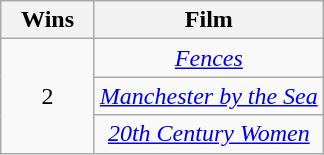<table class="wikitable plainrowheaders" style="text-align:center;">
<tr>
<th scope="col" style="width:55px;">Wins</th>
<th scope="col" style="text-align:center;">Film</th>
</tr>
<tr>
<td scope=row rowspan=3 style="text-align:center;">2</td>
<td><em><a href='#'>Fences</a></em></td>
</tr>
<tr>
<td><em><a href='#'>Manchester by the Sea</a></em></td>
</tr>
<tr>
<td><em><a href='#'>20th Century Women</a></em></td>
</tr>
</table>
